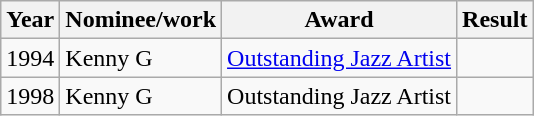<table class="wikitable">
<tr>
<th>Year</th>
<th>Nominee/work</th>
<th>Award</th>
<th>Result</th>
</tr>
<tr>
<td>1994</td>
<td>Kenny G</td>
<td><a href='#'>Outstanding Jazz Artist</a></td>
<td></td>
</tr>
<tr>
<td>1998</td>
<td>Kenny G</td>
<td>Outstanding Jazz Artist</td>
<td></td>
</tr>
</table>
